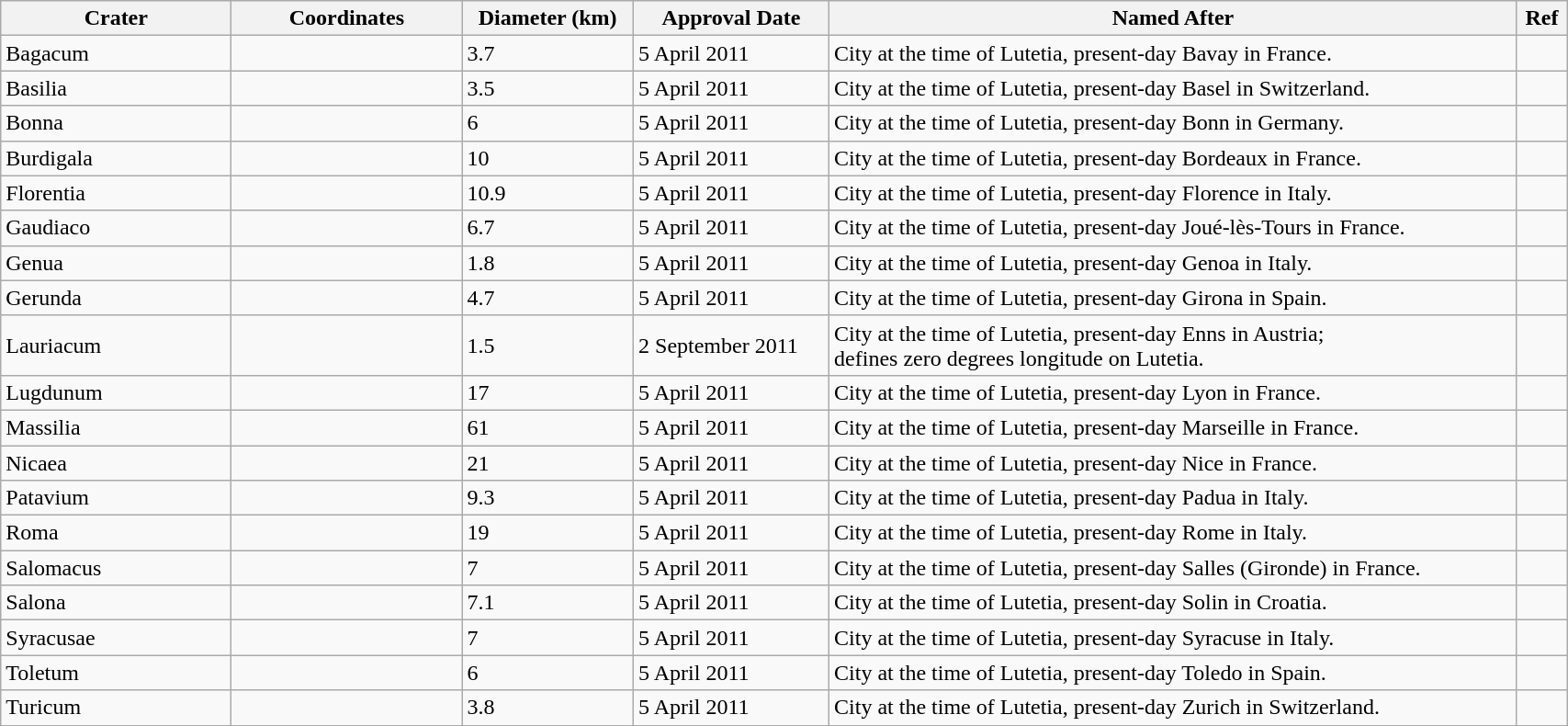<table class="wikitable" style="min-width: 90%;">
<tr>
<th style="width:10em">Crater</th>
<th style="width:10em">Coordinates</th>
<th>Diameter (km)</th>
<th>Approval Date</th>
<th>Named After</th>
<th>Ref</th>
</tr>
<tr>
<td>Bagacum</td>
<td></td>
<td>3.7</td>
<td>5 April 2011</td>
<td>City at the time of Lutetia, present-day Bavay in France.</td>
<td></td>
</tr>
<tr>
<td>Basilia</td>
<td></td>
<td>3.5</td>
<td>5 April 2011</td>
<td>City at the time of Lutetia, present-day Basel in Switzerland.</td>
<td></td>
</tr>
<tr>
<td>Bonna</td>
<td></td>
<td>6</td>
<td>5 April 2011</td>
<td>City at the time of Lutetia, present-day Bonn in Germany.</td>
<td></td>
</tr>
<tr>
<td>Burdigala</td>
<td></td>
<td>10</td>
<td>5 April 2011</td>
<td>City at the time of Lutetia, present-day Bordeaux in France.</td>
<td></td>
</tr>
<tr>
<td>Florentia</td>
<td></td>
<td>10.9</td>
<td>5 April 2011</td>
<td>City at the time of Lutetia, present-day Florence in Italy.</td>
<td></td>
</tr>
<tr>
<td>Gaudiaco</td>
<td></td>
<td>6.7</td>
<td>5 April 2011</td>
<td>City at the time of Lutetia, present-day Joué-lès-Tours in France.</td>
<td></td>
</tr>
<tr>
<td>Genua</td>
<td></td>
<td>1.8</td>
<td>5 April 2011</td>
<td>City at the time of Lutetia, present-day Genoa in Italy.</td>
<td></td>
</tr>
<tr>
<td>Gerunda</td>
<td></td>
<td>4.7</td>
<td>5 April 2011</td>
<td>City at the time of Lutetia, present-day Girona in Spain.</td>
<td></td>
</tr>
<tr>
<td>Lauriacum</td>
<td></td>
<td>1.5</td>
<td>2 September 2011</td>
<td>City at the time of Lutetia, present-day Enns in Austria;<br> defines zero degrees longitude on Lutetia.</td>
<td></td>
</tr>
<tr>
<td>Lugdunum</td>
<td></td>
<td>17</td>
<td>5 April 2011</td>
<td>City at the time of Lutetia, present-day Lyon in France.</td>
<td></td>
</tr>
<tr>
<td>Massilia</td>
<td></td>
<td>61</td>
<td>5 April 2011</td>
<td>City at the time of Lutetia, present-day Marseille in France.</td>
<td></td>
</tr>
<tr>
<td>Nicaea</td>
<td></td>
<td>21</td>
<td>5 April 2011</td>
<td>City at the time of Lutetia, present-day Nice in France.</td>
<td></td>
</tr>
<tr>
<td>Patavium</td>
<td></td>
<td>9.3</td>
<td>5 April 2011</td>
<td>City at the time of Lutetia, present-day Padua in Italy.</td>
<td></td>
</tr>
<tr>
<td>Roma</td>
<td></td>
<td>19</td>
<td>5 April 2011</td>
<td>City at the time of Lutetia, present-day Rome in Italy.</td>
<td></td>
</tr>
<tr>
<td>Salomacus</td>
<td></td>
<td>7</td>
<td>5 April 2011</td>
<td>City at the time of Lutetia, present-day Salles (Gironde) in France.</td>
<td></td>
</tr>
<tr>
<td>Salona</td>
<td></td>
<td>7.1</td>
<td>5 April 2011</td>
<td>City at the time of Lutetia, present-day Solin in Croatia.</td>
<td></td>
</tr>
<tr>
<td>Syracusae</td>
<td></td>
<td>7</td>
<td>5 April 2011</td>
<td>City at the time of Lutetia, present-day Syracuse in Italy.</td>
<td></td>
</tr>
<tr>
<td>Toletum</td>
<td></td>
<td>6</td>
<td>5 April 2011</td>
<td>City at the time of Lutetia, present-day Toledo in Spain.</td>
<td></td>
</tr>
<tr>
<td>Turicum</td>
<td></td>
<td>3.8</td>
<td>5 April 2011</td>
<td>City at the time of Lutetia, present-day Zurich in Switzerland.</td>
<td></td>
</tr>
</table>
